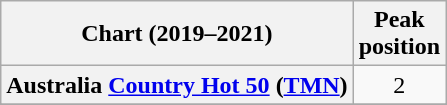<table class="wikitable sortable plainrowheaders" style="text-align:center">
<tr>
<th scope="col">Chart (2019–2021)</th>
<th scope="col">Peak<br>position</th>
</tr>
<tr>
<th scope="row">Australia <a href='#'>Country Hot 50</a> (<a href='#'>TMN</a>)</th>
<td>2</td>
</tr>
<tr>
</tr>
<tr>
</tr>
<tr>
</tr>
<tr>
</tr>
<tr>
</tr>
<tr>
</tr>
<tr>
</tr>
</table>
